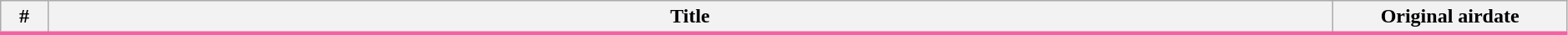<table class="wikitable" width = "99%">
<tr style="border-bottom:3px solid #F163A5">
<th width="3%">#</th>
<th>Title</th>
<th width="15%">Original airdate<br>














</th>
</tr>
</table>
